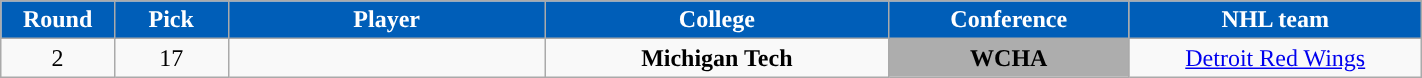<table class="wikitable sortable" width="75%">
<tr>
<th style="color:white; background-color:#005EB8; width: 4em;">Round</th>
<th style="color:white; background-color:#005EB8; width: 4em;">Pick</th>
<th style="color:white; background-color:#005EB8; width: 12em;">Player</th>
<th style="color:white; background-color:#005EB8; width: 13em;">College</th>
<th style="color:white; background-color:#005EB8; width: 9em;">Conference</th>
<th style="color:white; background-color:#005EB8; width: 11em;">NHL team</th>
</tr>
<tr align="center" bgcolor="">
<td>2</td>
<td>17</td>
<td></td>
<td><strong>Michigan Tech</strong></td>
<td style="color:black; background:#ADADAD; "><strong>WCHA</strong></td>
<td><a href='#'>Detroit Red Wings</a></td>
</tr>
</table>
